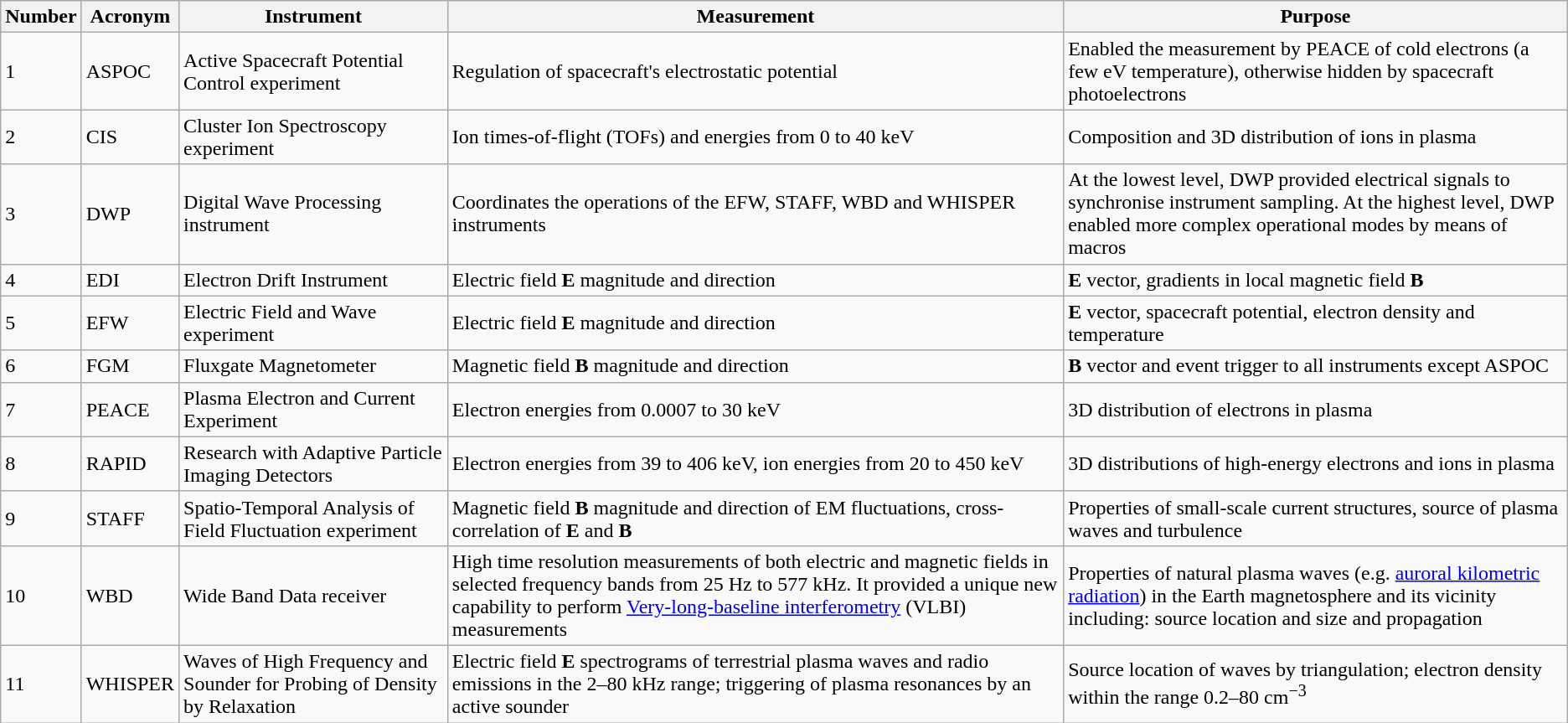<table class="wikitable">
<tr>
<th>Number</th>
<th>Acronym</th>
<th>Instrument</th>
<th>Measurement</th>
<th>Purpose</th>
</tr>
<tr>
<td>1</td>
<td>ASPOC</td>
<td>Active Spacecraft Potential Control experiment</td>
<td>Regulation of spacecraft's electrostatic potential</td>
<td>Enabled the measurement by PEACE of cold electrons (a few eV temperature), otherwise hidden by spacecraft photoelectrons</td>
</tr>
<tr>
<td>2</td>
<td>CIS</td>
<td>Cluster Ion Spectroscopy experiment</td>
<td>Ion times-of-flight (TOFs) and energies from 0 to 40 keV</td>
<td>Composition and 3D distribution of ions in plasma</td>
</tr>
<tr>
<td>3</td>
<td>DWP</td>
<td>Digital Wave Processing instrument</td>
<td>Coordinates the operations of the EFW, STAFF, WBD and WHISPER instruments</td>
<td>At the lowest level, DWP provided electrical signals to synchronise instrument sampling. At the highest level, DWP enabled more complex operational modes by means of macros</td>
</tr>
<tr>
<td>4</td>
<td>EDI</td>
<td>Electron Drift Instrument</td>
<td>Electric field <strong>E</strong> magnitude and direction</td>
<td><strong>E</strong> vector, gradients in local magnetic field <strong>B</strong></td>
</tr>
<tr>
<td>5</td>
<td>EFW</td>
<td>Electric Field and Wave experiment</td>
<td>Electric field <strong>E</strong> magnitude and direction</td>
<td><strong>E</strong> vector, spacecraft potential, electron density and temperature</td>
</tr>
<tr>
<td>6</td>
<td>FGM</td>
<td>Fluxgate Magnetometer</td>
<td>Magnetic field <strong>B</strong> magnitude and direction</td>
<td><strong>B</strong> vector and event trigger to all instruments except ASPOC</td>
</tr>
<tr>
<td>7</td>
<td>PEACE</td>
<td>Plasma Electron and Current Experiment</td>
<td>Electron energies from 0.0007 to 30 keV</td>
<td>3D distribution of electrons in plasma</td>
</tr>
<tr>
<td>8</td>
<td>RAPID</td>
<td>Research with Adaptive Particle Imaging Detectors</td>
<td>Electron energies from 39 to 406 keV, ion energies from 20 to 450 keV</td>
<td>3D distributions of high-energy electrons and ions in plasma</td>
</tr>
<tr>
<td>9</td>
<td>STAFF</td>
<td>Spatio-Temporal Analysis of Field Fluctuation experiment</td>
<td>Magnetic field <strong>B</strong> magnitude and direction of EM fluctuations, cross-correlation of <strong>E</strong> and <strong>B</strong></td>
<td>Properties of small-scale current structures, source of plasma waves and turbulence</td>
</tr>
<tr>
<td>10</td>
<td>WBD</td>
<td>Wide Band Data receiver</td>
<td>High time resolution measurements of both electric and magnetic fields in selected frequency bands from 25 Hz to 577 kHz. It provided a unique new capability to perform <a href='#'>Very-long-baseline interferometry</a> (VLBI) measurements</td>
<td>Properties of natural plasma waves (e.g. <a href='#'>auroral kilometric radiation</a>) in the Earth magnetosphere and its vicinity including: source location and size and propagation</td>
</tr>
<tr>
<td>11</td>
<td>WHISPER</td>
<td>Waves of High Frequency and Sounder for Probing of Density by Relaxation</td>
<td>Electric field <strong>E</strong>  spectrograms of terrestrial plasma waves and radio emissions in the 2–80 kHz range; triggering of plasma resonances by an active sounder</td>
<td>Source location of waves by triangulation; electron density within the range 0.2–80 cm<sup>−3</sup></td>
</tr>
</table>
